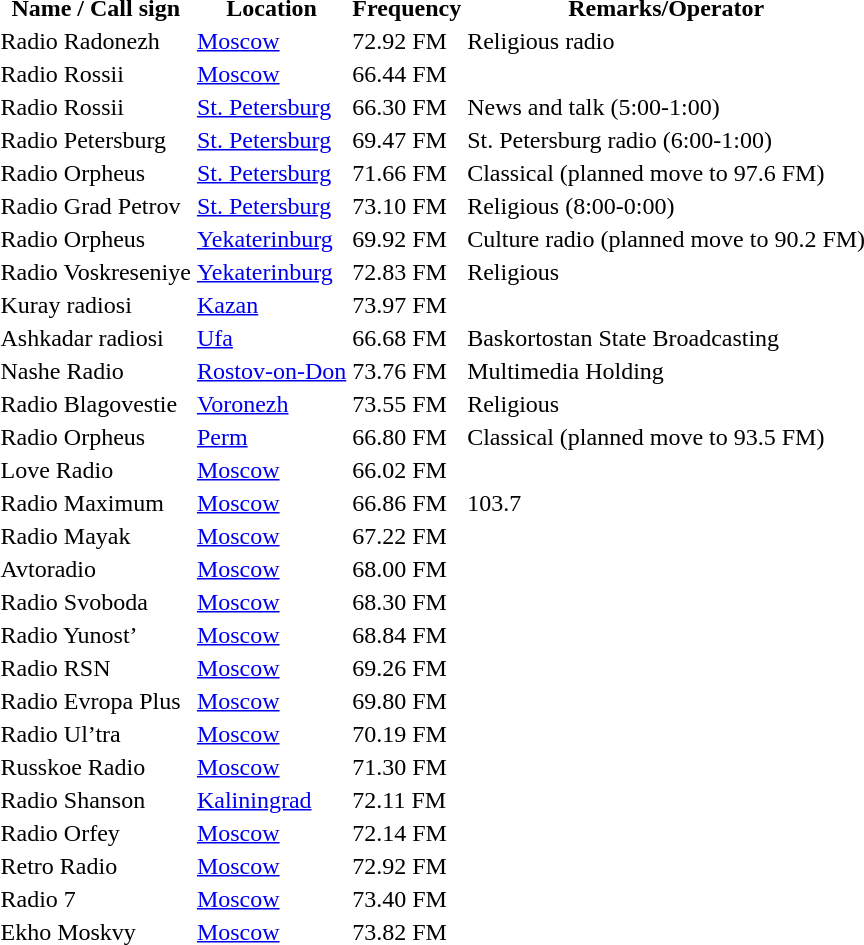<table>
<tr>
<th scope="col">Name / Call sign</th>
<th scope="col">Location</th>
<th scope="col">Frequency</th>
<th scope="col">Remarks/Operator</th>
</tr>
<tr>
<td>Radio Radonezh</td>
<td><a href='#'>Moscow</a></td>
<td>72.92 FM</td>
<td>Religious radio</td>
</tr>
<tr>
<td>Radio Rossii</td>
<td><a href='#'>Moscow</a></td>
<td>66.44 FM</td>
<td></td>
</tr>
<tr>
<td>Radio Rossii</td>
<td><a href='#'>St. Petersburg</a></td>
<td>66.30 FM</td>
<td>News and talk (5:00-1:00)</td>
</tr>
<tr>
<td>Radio Petersburg</td>
<td><a href='#'>St. Petersburg</a></td>
<td>69.47 FM</td>
<td>St. Petersburg radio (6:00-1:00)</td>
</tr>
<tr>
<td>Radio Orpheus</td>
<td><a href='#'>St. Petersburg</a></td>
<td>71.66 FM</td>
<td>Classical (planned move to 97.6 FM)</td>
</tr>
<tr>
<td>Radio Grad Petrov</td>
<td><a href='#'>St. Petersburg</a></td>
<td>73.10 FM</td>
<td>Religious (8:00-0:00)</td>
</tr>
<tr>
<td>Radio Orpheus</td>
<td><a href='#'>Yekaterinburg</a></td>
<td>69.92 FM</td>
<td>Culture radio (planned move to 90.2 FM)</td>
</tr>
<tr>
<td>Radio Voskreseniye</td>
<td><a href='#'>Yekaterinburg</a></td>
<td>72.83 FM</td>
<td>Religious</td>
</tr>
<tr>
<td>Kuray radiosi</td>
<td><a href='#'>Kazan</a></td>
<td>73.97 FM</td>
<td></td>
</tr>
<tr>
<td>Ashkadar radiosi</td>
<td><a href='#'>Ufa</a></td>
<td>66.68 FM</td>
<td>Baskortostan State Broadcasting</td>
</tr>
<tr>
<td>Nashe Radio</td>
<td><a href='#'>Rostov-on-Don</a></td>
<td>73.76 FM</td>
<td>Multimedia Holding</td>
</tr>
<tr>
<td>Radio Blagovestie</td>
<td><a href='#'>Voronezh</a></td>
<td>73.55 FM</td>
<td>Religious</td>
</tr>
<tr>
<td>Radio Orpheus</td>
<td><a href='#'>Perm</a></td>
<td>66.80 FM</td>
<td>Classical (planned move to 93.5 FM)</td>
</tr>
<tr>
<td>Love Radio</td>
<td><a href='#'>Moscow</a></td>
<td>66.02 FM</td>
<td></td>
</tr>
<tr>
<td>Radio Maximum</td>
<td><a href='#'>Moscow</a></td>
<td>66.86 FM</td>
<td>103.7</td>
</tr>
<tr>
<td>Radio Mayak</td>
<td><a href='#'>Moscow</a></td>
<td>67.22 FM</td>
<td></td>
</tr>
<tr>
<td>Avtoradio</td>
<td><a href='#'>Moscow</a></td>
<td>68.00 FM</td>
<td></td>
</tr>
<tr>
<td>Radio Svoboda</td>
<td><a href='#'>Moscow</a></td>
<td>68.30 FM</td>
<td></td>
</tr>
<tr>
<td>Radio Yunost’</td>
<td><a href='#'>Moscow</a></td>
<td>68.84 FM</td>
<td></td>
</tr>
<tr>
<td>Radio RSN</td>
<td><a href='#'>Moscow</a></td>
<td>69.26 FM</td>
<td></td>
</tr>
<tr>
<td>Radio Evropa Plus</td>
<td><a href='#'>Moscow</a></td>
<td>69.80 FM</td>
<td></td>
</tr>
<tr>
<td>Radio Ul’tra</td>
<td><a href='#'>Moscow</a></td>
<td>70.19 FM</td>
<td></td>
</tr>
<tr>
<td>Russkoe Radio</td>
<td><a href='#'>Moscow</a></td>
<td>71.30 FM</td>
<td></td>
</tr>
<tr>
<td>Radio Shanson</td>
<td><a href='#'>Kaliningrad</a></td>
<td>72.11 FM</td>
<td></td>
</tr>
<tr>
<td>Radio Orfey</td>
<td><a href='#'>Moscow</a></td>
<td>72.14 FM</td>
<td></td>
</tr>
<tr>
<td>Retro Radio</td>
<td><a href='#'>Moscow</a></td>
<td>72.92 FM</td>
<td></td>
</tr>
<tr>
<td>Radio 7</td>
<td><a href='#'>Moscow</a></td>
<td>73.40 FM</td>
<td></td>
</tr>
<tr>
<td>Ekho Moskvy</td>
<td><a href='#'>Moscow</a></td>
<td>73.82 FM</td>
<td></td>
</tr>
</table>
